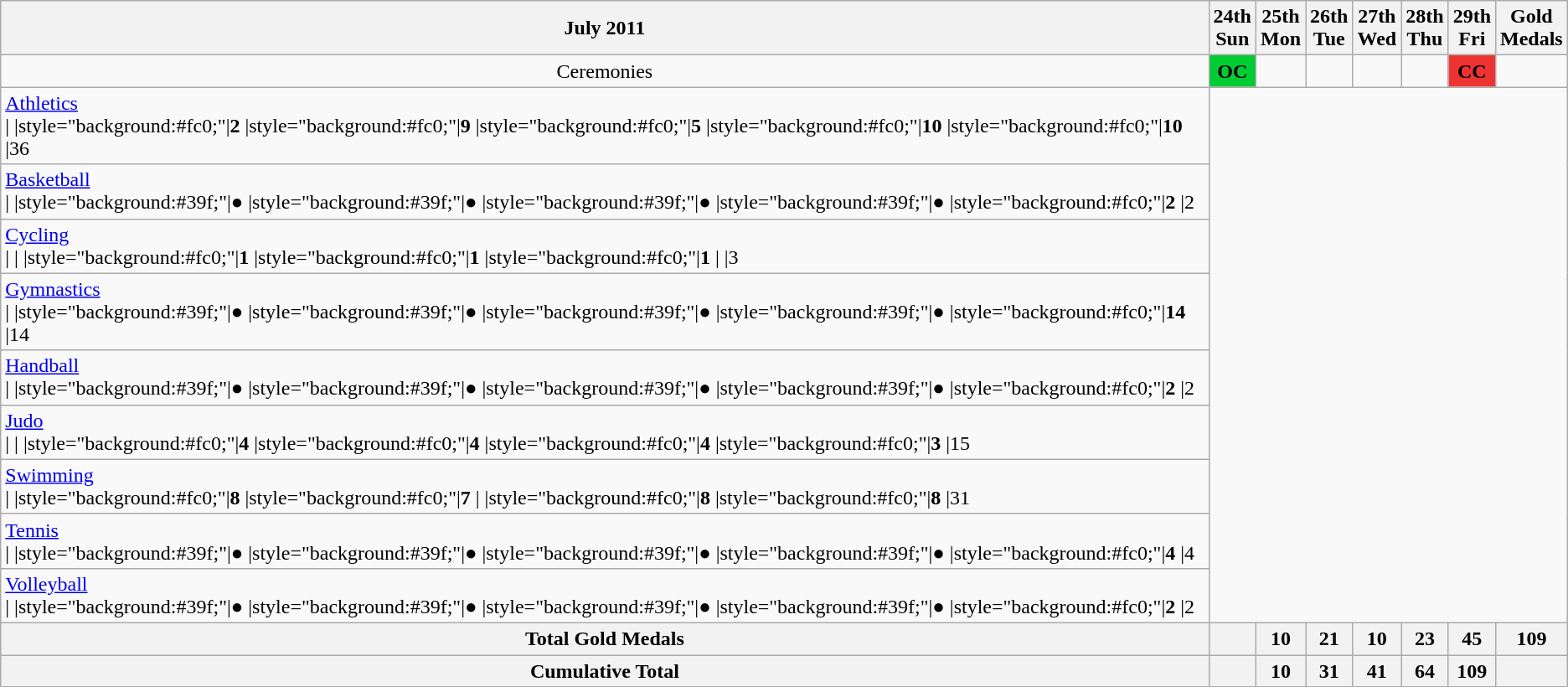<table class="wikitable">
<tr>
<th>July 2011</th>
<th>24th<br>Sun</th>
<th>25th<br>Mon</th>
<th>26th<br>Tue</th>
<th>27th<br>Wed</th>
<th>28th<br>Thu</th>
<th>29th<br>Fri</th>
<th>Gold<br>Medals</th>
</tr>
<tr align=center>
<td>Ceremonies</td>
<td style="background:#0c3"><strong>OC</strong></td>
<td></td>
<td></td>
<td></td>
<td></td>
<td style="background:#e33"><strong>CC</strong></td>
<td></td>
</tr>
<tr style="text-align:center;">
<td style="text-align:left;"> <a href='#'>Athletics</a><br>|
|style="background:#fc0;"|<strong>2</strong>
|style="background:#fc0;"|<strong>9</strong>
|style="background:#fc0;"|<strong>5</strong>
|style="background:#fc0;"|<strong>10</strong>
|style="background:#fc0;"|<strong>10</strong>
|36</td>
</tr>
<tr style="text-align:center;">
<td style="text-align:left;"> <a href='#'>Basketball</a><br>|
|style="background:#39f;"|●
|style="background:#39f;"|●
|style="background:#39f;"|●
|style="background:#39f;"|●
|style="background:#fc0;"|<strong>2</strong>
|2</td>
</tr>
<tr style="text-align:center;">
<td style="text-align:left;"> <a href='#'>Cycling</a><br>|
|
|style="background:#fc0;"|<strong>1</strong>
|style="background:#fc0;"|<strong>1</strong>
|style="background:#fc0;"|<strong>1</strong>
|
|3</td>
</tr>
<tr style="text-align:center;">
<td style="text-align:left;"> <a href='#'>Gymnastics</a><br>|
|style="background:#39f;"|●
|style="background:#39f;"|●
|style="background:#39f;"|●
|style="background:#39f;"|●
|style="background:#fc0;"|<strong>14</strong>
|14</td>
</tr>
<tr style="text-align:center;">
<td style="text-align:left;"> <a href='#'>Handball</a><br>|
|style="background:#39f;"|●
|style="background:#39f;"|●
|style="background:#39f;"|●
|style="background:#39f;"|●
|style="background:#fc0;"|<strong>2</strong>
|2</td>
</tr>
<tr style="text-align:center;">
<td style="text-align:left;"> <a href='#'>Judo</a><br>|
|
|style="background:#fc0;"|<strong>4</strong>
|style="background:#fc0;"|<strong>4</strong>
|style="background:#fc0;"|<strong>4</strong>
|style="background:#fc0;"|<strong>3</strong>
|15</td>
</tr>
<tr style="text-align:center;">
<td style="text-align:left;"> <a href='#'>Swimming</a><br>|
|style="background:#fc0;"|<strong>8</strong>
|style="background:#fc0;"|<strong>7</strong>
|
|style="background:#fc0;"|<strong>8</strong>
|style="background:#fc0;"|<strong>8</strong>
|31</td>
</tr>
<tr style="text-align:center;">
<td style="text-align:left;"> <a href='#'>Tennis</a><br>|
|style="background:#39f;"|●
|style="background:#39f;"|●
|style="background:#39f;"|●
|style="background:#39f;"|●
|style="background:#fc0;"|<strong>4</strong>
|4</td>
</tr>
<tr style="text-align:center;">
<td style="text-align:left;"> <a href='#'>Volleyball</a><br>|
|style="background:#39f;"|●
|style="background:#39f;"|●
|style="background:#39f;"|●
|style="background:#39f;"|●
|style="background:#fc0;"|<strong>2</strong>
|2</td>
</tr>
<tr align=center>
<th>Total Gold Medals</th>
<th></th>
<th>10</th>
<th>21</th>
<th>10</th>
<th>23</th>
<th>45</th>
<th>109</th>
</tr>
<tr align=center>
<th>Cumulative Total</th>
<th></th>
<th>10</th>
<th>31</th>
<th>41</th>
<th>64</th>
<th>109</th>
<th></th>
</tr>
</table>
